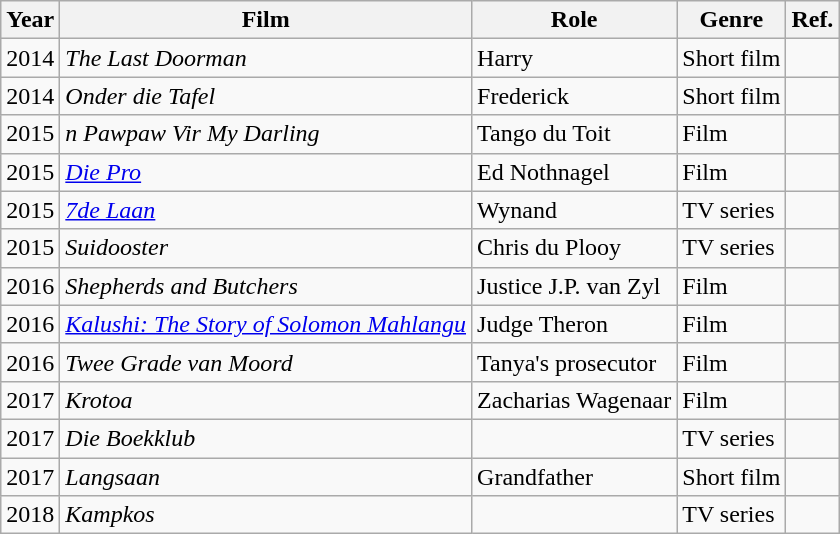<table class="wikitable">
<tr>
<th>Year</th>
<th>Film</th>
<th>Role</th>
<th>Genre</th>
<th>Ref.</th>
</tr>
<tr>
<td>2014</td>
<td><em>The Last Doorman</em></td>
<td>Harry</td>
<td>Short film</td>
<td></td>
</tr>
<tr>
<td>2014</td>
<td><em>Onder die Tafel</em></td>
<td>Frederick</td>
<td>Short film</td>
<td></td>
</tr>
<tr>
<td>2015</td>
<td><em>n Pawpaw Vir My Darling</em></td>
<td>Tango du Toit</td>
<td>Film</td>
<td></td>
</tr>
<tr>
<td>2015</td>
<td><em><a href='#'>Die Pro</a></em></td>
<td>Ed Nothnagel</td>
<td>Film</td>
<td></td>
</tr>
<tr>
<td>2015</td>
<td><em><a href='#'>7de Laan</a></em></td>
<td>Wynand</td>
<td>TV series</td>
<td></td>
</tr>
<tr>
<td>2015</td>
<td><em>Suidooster</em></td>
<td>Chris du Plooy</td>
<td>TV series</td>
<td></td>
</tr>
<tr>
<td>2016</td>
<td><em>Shepherds and Butchers</em></td>
<td>Justice J.P. van Zyl</td>
<td>Film</td>
<td></td>
</tr>
<tr>
<td>2016</td>
<td><em><a href='#'>Kalushi: The Story of Solomon Mahlangu</a></em></td>
<td>Judge Theron</td>
<td>Film</td>
<td></td>
</tr>
<tr>
<td>2016</td>
<td><em>Twee Grade van Moord</em></td>
<td>Tanya's prosecutor</td>
<td>Film</td>
<td></td>
</tr>
<tr>
<td>2017</td>
<td><em>Krotoa</em></td>
<td>Zacharias Wagenaar</td>
<td>Film</td>
<td></td>
</tr>
<tr>
<td>2017</td>
<td><em>Die Boekklub</em></td>
<td></td>
<td>TV series</td>
<td></td>
</tr>
<tr>
<td>2017</td>
<td><em>Langsaan</em></td>
<td>Grandfather</td>
<td>Short film</td>
<td></td>
</tr>
<tr>
<td>2018</td>
<td><em>Kampkos</em></td>
<td></td>
<td>TV series</td>
<td></td>
</tr>
</table>
